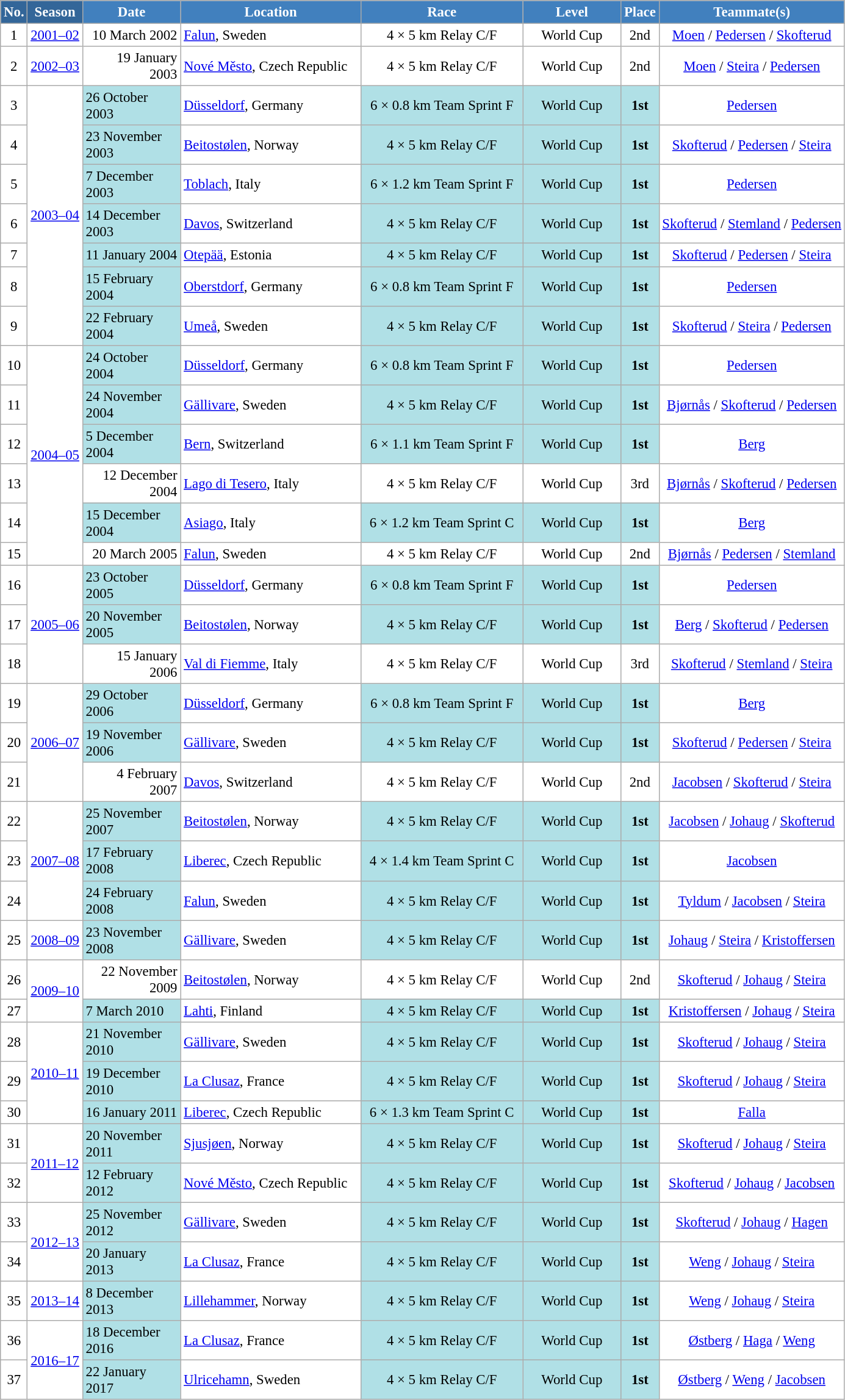<table class="wikitable sortable" style="font-size:95%; text-align:center; border:grey solid 1px; border-collapse:collapse; background:#ffffff;">
<tr style="background:#efefef;">
<th style="background-color:#369; color:white;">No.</th>
<th style="background-color:#369; color:white;">Season</th>
<th style="background-color:#4180be; color:white; width:100px;">Date</th>
<th style="background-color:#4180be; color:white; width:190px;">Location</th>
<th style="background-color:#4180be; color:white; width:170px;">Race</th>
<th style="background-color:#4180be; color:white; width:100px;">Level</th>
<th style="background-color:#4180be; color:white;">Place</th>
<th style="background-color:#4180be; color:white;">Teammate(s)</th>
</tr>
<tr>
<td align=center>1</td>
<td rowspan=1 align=center><a href='#'>2001–02</a></td>
<td align=right>10 March 2002</td>
<td align=left> <a href='#'>Falun</a>, Sweden</td>
<td>4 × 5 km Relay C/F</td>
<td>World Cup</td>
<td>2nd</td>
<td><a href='#'>Moen</a> / <a href='#'>Pedersen</a> / <a href='#'>Skofterud</a></td>
</tr>
<tr>
<td align=center>2</td>
<td rowspan=1 align=center><a href='#'>2002–03</a></td>
<td align=right>19 January 2003</td>
<td align=left> <a href='#'>Nové Město</a>, Czech Republic</td>
<td>4 × 5 km Relay C/F</td>
<td>World Cup</td>
<td>2nd</td>
<td><a href='#'>Moen</a> / <a href='#'>Steira</a> / <a href='#'>Pedersen</a></td>
</tr>
<tr>
<td align=center>3</td>
<td rowspan=7 align=center><a href='#'>2003–04</a></td>
<td align=left bgcolor="#BOEOE6" align=right>26 October 2003</td>
<td align=left> <a href='#'>Düsseldorf</a>, Germany</td>
<td bgcolor="#BOEOE6" align=center>6 × 0.8 km Team Sprint F</td>
<td bgcolor="#BOEOE6">World Cup</td>
<td bgcolor="#BOEOE6"><strong>1st</strong></td>
<td><a href='#'>Pedersen</a></td>
</tr>
<tr>
<td align=center>4</td>
<td align=left bgcolor="#BOEOE6" align=right>23 November 2003</td>
<td align=left> <a href='#'>Beitostølen</a>, Norway</td>
<td bgcolor="#BOEOE6" align=center>4 × 5 km Relay C/F</td>
<td bgcolor="#BOEOE6">World Cup</td>
<td bgcolor="#BOEOE6"><strong>1st</strong></td>
<td><a href='#'>Skofterud</a> / <a href='#'>Pedersen</a> / <a href='#'>Steira</a></td>
</tr>
<tr>
<td align=center>5</td>
<td align=left bgcolor="#BOEOE6" align=right>7 December 2003</td>
<td align=left> <a href='#'>Toblach</a>, Italy</td>
<td bgcolor="#BOEOE6" align=center>6 × 1.2 km Team Sprint F</td>
<td bgcolor="#BOEOE6">World Cup</td>
<td bgcolor="#BOEOE6"><strong>1st</strong></td>
<td><a href='#'>Pedersen</a></td>
</tr>
<tr>
<td align=center>6</td>
<td align=left bgcolor="#BOEOE6" align=right>14 December 2003</td>
<td align=left> <a href='#'>Davos</a>, Switzerland</td>
<td bgcolor="#BOEOE6" align=center>4 × 5 km Relay C/F</td>
<td bgcolor="#BOEOE6">World Cup</td>
<td bgcolor="#BOEOE6"><strong>1st</strong></td>
<td><a href='#'>Skofterud</a> / <a href='#'>Stemland</a> / <a href='#'>Pedersen</a></td>
</tr>
<tr>
<td align=center>7</td>
<td align=left bgcolor="#BOEOE6" align=right>11 January 2004</td>
<td align=left> <a href='#'>Otepää</a>, Estonia</td>
<td bgcolor="#BOEOE6" align=center>4 × 5 km Relay C/F</td>
<td bgcolor="#BOEOE6">World Cup</td>
<td bgcolor="#BOEOE6"><strong>1st</strong></td>
<td><a href='#'>Skofterud</a> / <a href='#'>Pedersen</a> / <a href='#'>Steira</a></td>
</tr>
<tr>
<td align=center>8</td>
<td align=left bgcolor="#BOEOE6" align=right>15 February 2004</td>
<td align=left> <a href='#'>Oberstdorf</a>, Germany</td>
<td bgcolor="#BOEOE6" align=center>6 × 0.8 km Team Sprint F</td>
<td bgcolor="#BOEOE6">World Cup</td>
<td bgcolor="#BOEOE6"><strong>1st</strong></td>
<td><a href='#'>Pedersen</a></td>
</tr>
<tr>
<td align=center>9</td>
<td align=left bgcolor="#BOEOE6" align=right>22 February 2004</td>
<td align=left> <a href='#'>Umeå</a>, Sweden</td>
<td bgcolor="#BOEOE6" align=center>4 × 5 km Relay C/F</td>
<td bgcolor="#BOEOE6">World Cup</td>
<td bgcolor="#BOEOE6"><strong>1st</strong></td>
<td><a href='#'>Skofterud</a> / <a href='#'>Steira</a> / <a href='#'>Pedersen</a></td>
</tr>
<tr>
<td align=center>10</td>
<td rowspan=6 align=center><a href='#'>2004–05</a></td>
<td align=left bgcolor="#BOEOE6" align=right>24 October 2004</td>
<td align=left> <a href='#'>Düsseldorf</a>, Germany</td>
<td bgcolor="#BOEOE6" align=center>6 × 0.8 km Team Sprint F</td>
<td bgcolor="#BOEOE6">World Cup</td>
<td bgcolor="#BOEOE6"><strong>1st</strong></td>
<td><a href='#'>Pedersen</a></td>
</tr>
<tr>
<td align=center>11</td>
<td align=left bgcolor="#BOEOE6" align=right>24 November 2004</td>
<td align=left> <a href='#'>Gällivare</a>, Sweden</td>
<td bgcolor="#BOEOE6" align=center>4 × 5 km Relay C/F</td>
<td bgcolor="#BOEOE6">World Cup</td>
<td bgcolor="#BOEOE6"><strong>1st</strong></td>
<td><a href='#'>Bjørnås</a> / <a href='#'>Skofterud</a> / <a href='#'>Pedersen</a></td>
</tr>
<tr>
<td align=center>12</td>
<td align=left bgcolor="#BOEOE6" align=right>5 December 2004</td>
<td align=left> <a href='#'>Bern</a>, Switzerland</td>
<td bgcolor="#BOEOE6" align=center>6 × 1.1 km Team Sprint F</td>
<td bgcolor="#BOEOE6">World Cup</td>
<td bgcolor="#BOEOE6"><strong>1st</strong></td>
<td><a href='#'>Berg</a></td>
</tr>
<tr>
<td align=center>13</td>
<td align=right>12 December 2004</td>
<td align=left> <a href='#'>Lago di Tesero</a>, Italy</td>
<td>4 × 5 km Relay C/F</td>
<td>World Cup</td>
<td>3rd</td>
<td><a href='#'>Bjørnås</a> / <a href='#'>Skofterud</a> / <a href='#'>Pedersen</a></td>
</tr>
<tr>
<td align=center>14</td>
<td align=left bgcolor="#BOEOE6" align=right>15 December 2004</td>
<td align=left> <a href='#'>Asiago</a>, Italy</td>
<td bgcolor="#BOEOE6" align=center>6 × 1.2 km Team Sprint C</td>
<td bgcolor="#BOEOE6">World Cup</td>
<td bgcolor="#BOEOE6"><strong>1st</strong></td>
<td><a href='#'>Berg</a></td>
</tr>
<tr>
<td align=center>15</td>
<td align=right>20 March 2005</td>
<td align=left> <a href='#'>Falun</a>, Sweden</td>
<td>4 × 5 km Relay C/F</td>
<td>World Cup</td>
<td>2nd</td>
<td><a href='#'>Bjørnås</a> / <a href='#'>Pedersen</a> / <a href='#'>Stemland</a></td>
</tr>
<tr>
<td align=center>16</td>
<td rowspan=3 align=center><a href='#'>2005–06</a></td>
<td align=left bgcolor="#BOEOE6" align=right>23 October 2005</td>
<td align=left> <a href='#'>Düsseldorf</a>, Germany</td>
<td bgcolor="#BOEOE6" align=center>6 × 0.8 km Team Sprint F</td>
<td bgcolor="#BOEOE6">World Cup</td>
<td bgcolor="#BOEOE6"><strong>1st</strong></td>
<td><a href='#'>Pedersen</a></td>
</tr>
<tr>
<td align=center>17</td>
<td align=left bgcolor="#BOEOE6" align=right>20 November 2005</td>
<td align=left> <a href='#'>Beitostølen</a>, Norway</td>
<td bgcolor="#BOEOE6" align=center>4 × 5 km Relay C/F</td>
<td bgcolor="#BOEOE6">World Cup</td>
<td bgcolor="#BOEOE6"><strong>1st</strong></td>
<td><a href='#'>Berg</a> / <a href='#'>Skofterud</a> / <a href='#'>Pedersen</a></td>
</tr>
<tr>
<td align=center>18</td>
<td align=right>15 January 2006</td>
<td align=left> <a href='#'>Val di Fiemme</a>, Italy</td>
<td>4 × 5 km Relay C/F</td>
<td>World Cup</td>
<td>3rd</td>
<td><a href='#'>Skofterud</a> / <a href='#'>Stemland</a> / <a href='#'>Steira</a></td>
</tr>
<tr>
<td align=center>19</td>
<td rowspan=3 align=center><a href='#'>2006–07</a></td>
<td align=left bgcolor="#BOEOE6" align=right>29 October 2006</td>
<td align=left> <a href='#'>Düsseldorf</a>, Germany</td>
<td bgcolor="#BOEOE6" align=center>6 × 0.8 km Team Sprint F</td>
<td bgcolor="#BOEOE6">World Cup</td>
<td bgcolor="#BOEOE6"><strong>1st</strong></td>
<td><a href='#'>Berg</a></td>
</tr>
<tr>
<td align=center>20</td>
<td align=left bgcolor="#BOEOE6" align=right>19 November 2006</td>
<td align=left> <a href='#'>Gällivare</a>, Sweden</td>
<td bgcolor="#BOEOE6" align=center>4 × 5 km Relay C/F</td>
<td bgcolor="#BOEOE6">World Cup</td>
<td bgcolor="#BOEOE6"><strong>1st</strong></td>
<td><a href='#'>Skofterud</a> / <a href='#'>Pedersen</a> / <a href='#'>Steira</a></td>
</tr>
<tr>
<td align=center>21</td>
<td align=right>4 February 2007</td>
<td align=left> <a href='#'>Davos</a>, Switzerland</td>
<td>4 × 5 km Relay C/F</td>
<td>World Cup</td>
<td>2nd</td>
<td><a href='#'>Jacobsen</a> / <a href='#'>Skofterud</a> / <a href='#'>Steira</a></td>
</tr>
<tr>
<td align=center>22</td>
<td rowspan=3 align=center><a href='#'>2007–08</a></td>
<td align=left bgcolor="#BOEOE6" align=right>25 November 2007</td>
<td align=left> <a href='#'>Beitostølen</a>, Norway</td>
<td bgcolor="#BOEOE6" align=center>4 × 5 km Relay C/F</td>
<td bgcolor="#BOEOE6">World Cup</td>
<td bgcolor="#BOEOE6"><strong>1st</strong></td>
<td><a href='#'>Jacobsen</a> / <a href='#'>Johaug</a> / <a href='#'>Skofterud</a></td>
</tr>
<tr>
<td align=center>23</td>
<td align=left bgcolor="#BOEOE6" align=right>17 February 2008</td>
<td align=left> <a href='#'>Liberec</a>, Czech Republic</td>
<td bgcolor="#BOEOE6" align=center>4 × 1.4 km Team Sprint C</td>
<td bgcolor="#BOEOE6">World Cup</td>
<td bgcolor="#BOEOE6"><strong>1st</strong></td>
<td><a href='#'>Jacobsen</a></td>
</tr>
<tr>
<td align=center>24</td>
<td align=left bgcolor="#BOEOE6" align=right>24 February 2008</td>
<td align=left> <a href='#'>Falun</a>, Sweden</td>
<td bgcolor="#BOEOE6" align=center>4 × 5 km Relay C/F</td>
<td bgcolor="#BOEOE6">World Cup</td>
<td bgcolor="#BOEOE6"><strong>1st</strong></td>
<td><a href='#'>Tyldum</a> / <a href='#'>Jacobsen</a> / <a href='#'>Steira</a></td>
</tr>
<tr>
<td align=center>25</td>
<td rowspan=1 align=center><a href='#'>2008–09</a></td>
<td align=left bgcolor="#BOEOE6" align=right>23 November 2008</td>
<td align=left> <a href='#'>Gällivare</a>, Sweden</td>
<td bgcolor="#BOEOE6" align=center>4 × 5 km Relay C/F</td>
<td bgcolor="#BOEOE6">World Cup</td>
<td bgcolor="#BOEOE6"><strong>1st</strong></td>
<td><a href='#'>Johaug</a> / <a href='#'>Steira</a> / <a href='#'>Kristoffersen</a></td>
</tr>
<tr>
<td align=center>26</td>
<td rowspan=2 align=center><a href='#'>2009–10</a></td>
<td align=right>22 November 2009</td>
<td align=left> <a href='#'>Beitostølen</a>, Norway</td>
<td>4 × 5 km Relay C/F</td>
<td>World Cup</td>
<td>2nd</td>
<td><a href='#'>Skofterud</a> / <a href='#'>Johaug</a> / <a href='#'>Steira</a></td>
</tr>
<tr>
<td align=center>27</td>
<td align=left bgcolor="#BOEOE6" align=right>7 March 2010</td>
<td align=left> <a href='#'>Lahti</a>, Finland</td>
<td bgcolor="#BOEOE6" align=center>4 × 5 km Relay C/F</td>
<td bgcolor="#BOEOE6">World Cup</td>
<td bgcolor="#BOEOE6"><strong>1st</strong></td>
<td><a href='#'>Kristoffersen</a> / <a href='#'>Johaug</a> / <a href='#'>Steira</a></td>
</tr>
<tr>
<td align=center>28</td>
<td rowspan=3 align=center><a href='#'>2010–11</a></td>
<td align=left bgcolor="#BOEOE6" align=right>21 November 2010</td>
<td align=left> <a href='#'>Gällivare</a>, Sweden</td>
<td bgcolor="#BOEOE6" align=center>4 × 5 km Relay C/F</td>
<td bgcolor="#BOEOE6">World Cup</td>
<td bgcolor="#BOEOE6"><strong>1st</strong></td>
<td><a href='#'>Skofterud</a> / <a href='#'>Johaug</a> / <a href='#'>Steira</a></td>
</tr>
<tr>
<td align=center>29</td>
<td align=left bgcolor="#BOEOE6" align=right>19 December 2010</td>
<td align=left> <a href='#'>La Clusaz</a>, France</td>
<td bgcolor="#BOEOE6" align=center>4 × 5 km Relay C/F</td>
<td bgcolor="#BOEOE6">World Cup</td>
<td bgcolor="#BOEOE6"><strong>1st</strong></td>
<td><a href='#'>Skofterud</a> / <a href='#'>Johaug</a> / <a href='#'>Steira</a></td>
</tr>
<tr>
<td align=center>30</td>
<td align=left bgcolor="#BOEOE6" align=right>16 January 2011</td>
<td align=left> <a href='#'>Liberec</a>, Czech Republic</td>
<td bgcolor="#BOEOE6" align=center>6 × 1.3 km Team Sprint C</td>
<td bgcolor="#BOEOE6">World Cup</td>
<td bgcolor="#BOEOE6"><strong>1st</strong></td>
<td><a href='#'>Falla</a></td>
</tr>
<tr>
<td align=center>31</td>
<td rowspan=2 align=center><a href='#'>2011–12</a></td>
<td align=left bgcolor="#BOEOE6" align=right>20 November 2011</td>
<td align=left> <a href='#'>Sjusjøen</a>, Norway</td>
<td bgcolor="#BOEOE6" align=center>4 × 5 km Relay C/F</td>
<td bgcolor="#BOEOE6">World Cup</td>
<td bgcolor="#BOEOE6"><strong>1st</strong></td>
<td><a href='#'>Skofterud</a> / <a href='#'>Johaug</a> / <a href='#'>Steira</a></td>
</tr>
<tr>
<td align=center>32</td>
<td align=left bgcolor="#BOEOE6" align=right>12 February 2012</td>
<td align=left> <a href='#'>Nové Město</a>, Czech Republic</td>
<td bgcolor="#BOEOE6" align=center>4 × 5 km Relay C/F</td>
<td bgcolor="#BOEOE6">World Cup</td>
<td bgcolor="#BOEOE6"><strong>1st</strong></td>
<td><a href='#'>Skofterud</a> / <a href='#'>Johaug</a> / <a href='#'>Jacobsen</a></td>
</tr>
<tr>
<td align=center>33</td>
<td rowspan=2 align=center><a href='#'>2012–13</a></td>
<td align=left bgcolor="#BOEOE6" align=right>25 November 2012</td>
<td align=left> <a href='#'>Gällivare</a>, Sweden</td>
<td bgcolor="#BOEOE6" align=center>4 × 5 km Relay C/F</td>
<td bgcolor="#BOEOE6">World Cup</td>
<td bgcolor="#BOEOE6"><strong>1st</strong></td>
<td><a href='#'>Skofterud</a> / <a href='#'>Johaug</a> / <a href='#'>Hagen</a></td>
</tr>
<tr>
<td align=center>34</td>
<td align=left bgcolor="#BOEOE6" align=right>20 January 2013</td>
<td align=left> <a href='#'>La Clusaz</a>, France</td>
<td bgcolor="#BOEOE6" align=center>4 × 5 km Relay C/F</td>
<td bgcolor="#BOEOE6">World Cup</td>
<td bgcolor="#BOEOE6"><strong>1st</strong></td>
<td><a href='#'>Weng</a> / <a href='#'>Johaug</a> / <a href='#'>Steira</a></td>
</tr>
<tr>
<td align=center>35</td>
<td rowspan=1 align=center><a href='#'>2013–14</a></td>
<td align=left bgcolor="#BOEOE6" align=right>8 December 2013</td>
<td align=left> <a href='#'>Lillehammer</a>, Norway</td>
<td bgcolor="#BOEOE6" align=center>4 × 5 km Relay C/F</td>
<td bgcolor="#BOEOE6">World Cup</td>
<td bgcolor="#BOEOE6"><strong>1st</strong></td>
<td><a href='#'>Weng</a> / <a href='#'>Johaug</a> / <a href='#'>Steira</a></td>
</tr>
<tr>
<td align=center>36</td>
<td rowspan=2 align=center><a href='#'>2016–17</a></td>
<td align=left bgcolor="#BOEOE6" align=right>18 December 2016</td>
<td align=left> <a href='#'>La Clusaz</a>, France</td>
<td bgcolor="#BOEOE6" align=center>4 × 5 km Relay C/F</td>
<td bgcolor="#BOEOE6">World Cup</td>
<td bgcolor="#BOEOE6"><strong>1st</strong></td>
<td><a href='#'>Østberg</a> / <a href='#'>Haga</a> / <a href='#'>Weng</a></td>
</tr>
<tr>
<td align=center>37</td>
<td align=left bgcolor="#BOEOE6" align=right>22 January 2017</td>
<td align=left> <a href='#'>Ulricehamn</a>, Sweden</td>
<td bgcolor="#BOEOE6" align=center>4 × 5 km Relay C/F</td>
<td bgcolor="#BOEOE6">World Cup</td>
<td bgcolor="#BOEOE6"><strong>1st</strong></td>
<td><a href='#'>Østberg</a> / <a href='#'>Weng</a> / <a href='#'>Jacobsen</a></td>
</tr>
</table>
